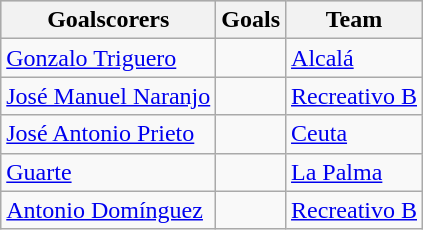<table class="wikitable sortable" class="wikitable">
<tr style="background:#ccc; text-align:center;">
<th>Goalscorers</th>
<th>Goals</th>
<th>Team</th>
</tr>
<tr>
<td> <a href='#'>Gonzalo Triguero</a></td>
<td></td>
<td><a href='#'>Alcalá</a></td>
</tr>
<tr>
<td> <a href='#'>José Manuel Naranjo</a></td>
<td></td>
<td><a href='#'>Recreativo B</a></td>
</tr>
<tr>
<td> <a href='#'>José Antonio Prieto</a></td>
<td></td>
<td><a href='#'>Ceuta</a></td>
</tr>
<tr>
<td> <a href='#'>Guarte</a></td>
<td></td>
<td><a href='#'>La Palma</a></td>
</tr>
<tr>
<td> <a href='#'>Antonio Domínguez</a></td>
<td></td>
<td><a href='#'>Recreativo B</a></td>
</tr>
</table>
